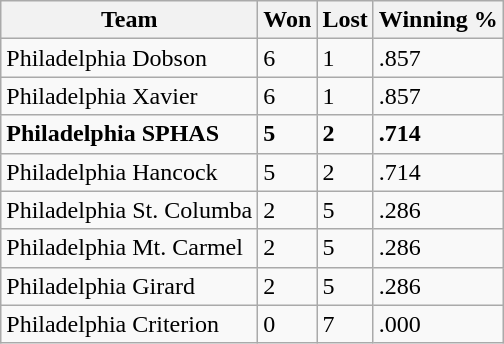<table class="wikitable">
<tr>
<th>Team</th>
<th>Won</th>
<th>Lost</th>
<th>Winning %</th>
</tr>
<tr>
<td>Philadelphia Dobson</td>
<td>6</td>
<td>1</td>
<td>.857</td>
</tr>
<tr>
<td>Philadelphia Xavier</td>
<td>6</td>
<td>1</td>
<td>.857</td>
</tr>
<tr>
<td><strong>Philadelphia SPHAS</strong></td>
<td><strong>5</strong></td>
<td><strong>2</strong></td>
<td><strong>.714</strong></td>
</tr>
<tr>
<td>Philadelphia Hancock</td>
<td>5</td>
<td>2</td>
<td>.714</td>
</tr>
<tr>
<td>Philadelphia St. Columba</td>
<td>2</td>
<td>5</td>
<td>.286</td>
</tr>
<tr>
<td>Philadelphia Mt. Carmel</td>
<td>2</td>
<td>5</td>
<td>.286</td>
</tr>
<tr>
<td>Philadelphia Girard</td>
<td>2</td>
<td>5</td>
<td>.286</td>
</tr>
<tr>
<td>Philadelphia Criterion</td>
<td>0</td>
<td>7</td>
<td>.000</td>
</tr>
</table>
